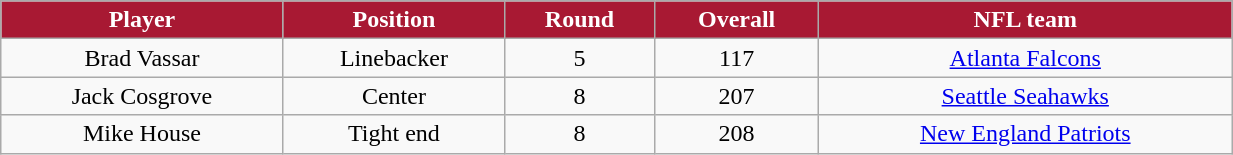<table class="wikitable" width="65%">
<tr align="center"  style="background:#A81933;color:#FFFFFF;">
<td><strong>Player</strong></td>
<td><strong>Position</strong></td>
<td><strong>Round</strong></td>
<td><strong>Overall</strong></td>
<td><strong>NFL team</strong></td>
</tr>
<tr align="center" bgcolor="">
<td>Brad Vassar</td>
<td>Linebacker</td>
<td>5</td>
<td>117</td>
<td><a href='#'>Atlanta Falcons</a></td>
</tr>
<tr align="center" bgcolor="">
<td>Jack Cosgrove</td>
<td>Center</td>
<td>8</td>
<td>207</td>
<td><a href='#'>Seattle Seahawks</a></td>
</tr>
<tr align="center" bgcolor="">
<td>Mike House</td>
<td>Tight end</td>
<td>8</td>
<td>208</td>
<td><a href='#'>New England Patriots</a></td>
</tr>
</table>
